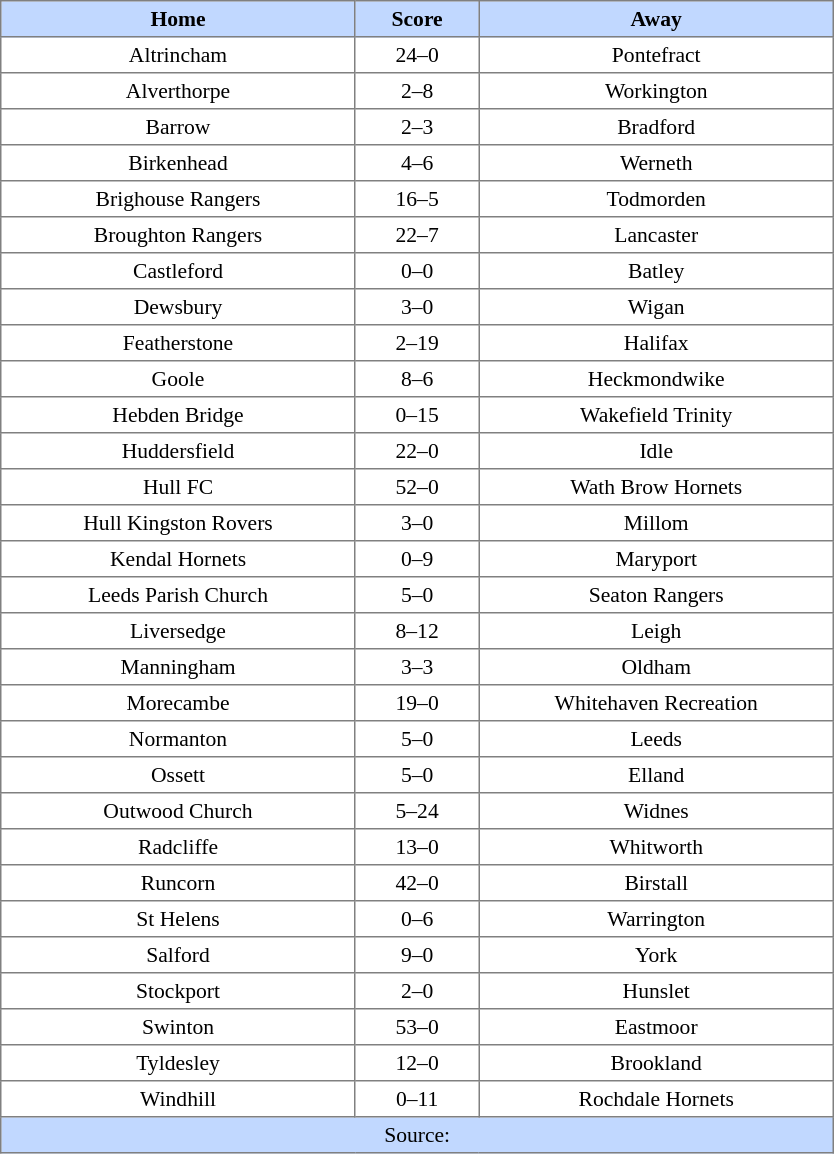<table border=1 style="border-collapse:collapse; font-size:90%; text-align:center"; cellpadding=3 cellspacing=0 width=44%>
<tr bgcolor=#C1D8FF>
<th width=19%>Home</th>
<th width=6%>Score</th>
<th width=19%>Away</th>
</tr>
<tr>
<td>Altrincham</td>
<td>24–0</td>
<td>Pontefract</td>
</tr>
<tr>
<td>Alverthorpe</td>
<td>2–8</td>
<td>Workington</td>
</tr>
<tr>
<td>Barrow</td>
<td>2–3</td>
<td>Bradford</td>
</tr>
<tr>
<td>Birkenhead</td>
<td>4–6</td>
<td>Werneth</td>
</tr>
<tr>
<td>Brighouse Rangers</td>
<td>16–5</td>
<td>Todmorden</td>
</tr>
<tr>
<td>Broughton Rangers</td>
<td>22–7</td>
<td>Lancaster</td>
</tr>
<tr>
<td>Castleford</td>
<td>0–0</td>
<td>Batley</td>
</tr>
<tr>
<td>Dewsbury</td>
<td>3–0</td>
<td>Wigan</td>
</tr>
<tr>
<td>Featherstone</td>
<td>2–19</td>
<td>Halifax</td>
</tr>
<tr>
<td>Goole</td>
<td>8–6</td>
<td>Heckmondwike</td>
</tr>
<tr>
<td>Hebden Bridge</td>
<td>0–15</td>
<td>Wakefield Trinity</td>
</tr>
<tr>
<td>Huddersfield</td>
<td>22–0</td>
<td>Idle</td>
</tr>
<tr>
<td>Hull FC</td>
<td>52–0</td>
<td>Wath Brow Hornets</td>
</tr>
<tr>
<td>Hull Kingston Rovers</td>
<td>3–0</td>
<td>Millom</td>
</tr>
<tr>
<td>Kendal Hornets</td>
<td>0–9</td>
<td>Maryport</td>
</tr>
<tr>
<td>Leeds Parish Church</td>
<td>5–0</td>
<td>Seaton Rangers</td>
</tr>
<tr>
<td>Liversedge</td>
<td>8–12</td>
<td>Leigh</td>
</tr>
<tr>
<td>Manningham</td>
<td>3–3</td>
<td>Oldham</td>
</tr>
<tr>
<td>Morecambe</td>
<td>19–0</td>
<td>Whitehaven Recreation</td>
</tr>
<tr>
<td>Normanton</td>
<td>5–0</td>
<td>Leeds</td>
</tr>
<tr>
<td>Ossett</td>
<td>5–0</td>
<td>Elland</td>
</tr>
<tr>
<td>Outwood Church</td>
<td>5–24</td>
<td>Widnes</td>
</tr>
<tr>
<td>Radcliffe</td>
<td>13–0</td>
<td>Whitworth</td>
</tr>
<tr>
<td>Runcorn</td>
<td>42–0</td>
<td>Birstall</td>
</tr>
<tr>
<td>St Helens</td>
<td>0–6</td>
<td>Warrington</td>
</tr>
<tr>
<td>Salford</td>
<td>9–0</td>
<td>York</td>
</tr>
<tr>
<td>Stockport</td>
<td>2–0</td>
<td>Hunslet</td>
</tr>
<tr>
<td>Swinton</td>
<td>53–0</td>
<td>Eastmoor</td>
</tr>
<tr>
<td>Tyldesley</td>
<td>12–0</td>
<td>Brookland</td>
</tr>
<tr>
<td>Windhill</td>
<td>0–11</td>
<td>Rochdale Hornets</td>
</tr>
<tr bgcolor=#C1D8FF>
<td colspan=3>Source:</td>
</tr>
</table>
